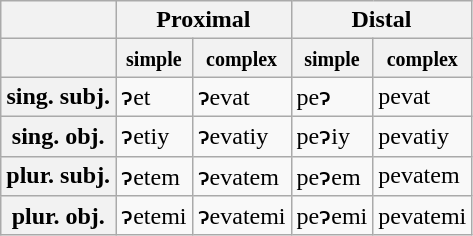<table class="wikitable">
<tr>
<th colspan=1></th>
<th colspan=2>Proximal</th>
<th colspan=2>Distal</th>
</tr>
<tr>
<th colspan=1></th>
<th><small>simple</small></th>
<th><small>complex</small></th>
<th><small>simple</small></th>
<th><small>complex</small></th>
</tr>
<tr>
<th rowspan=1>sing. subj.</th>
<td>ɂet</td>
<td>ɂevat</td>
<td>peɂ</td>
<td>pevat</td>
</tr>
<tr>
<th rowspan=1>sing. obj.</th>
<td>ɂetiy</td>
<td>ɂevatiy</td>
<td>peɂiy</td>
<td>pevatiy</td>
</tr>
<tr>
<th rowspan=1>plur. subj.</th>
<td>ɂetem</td>
<td>ɂevatem</td>
<td>peɂem</td>
<td>pevatem</td>
</tr>
<tr>
<th rowspan=1>plur. obj.</th>
<td>ɂetemi</td>
<td>ɂevatemi</td>
<td>peɂemi</td>
<td>pevatemi</td>
</tr>
</table>
